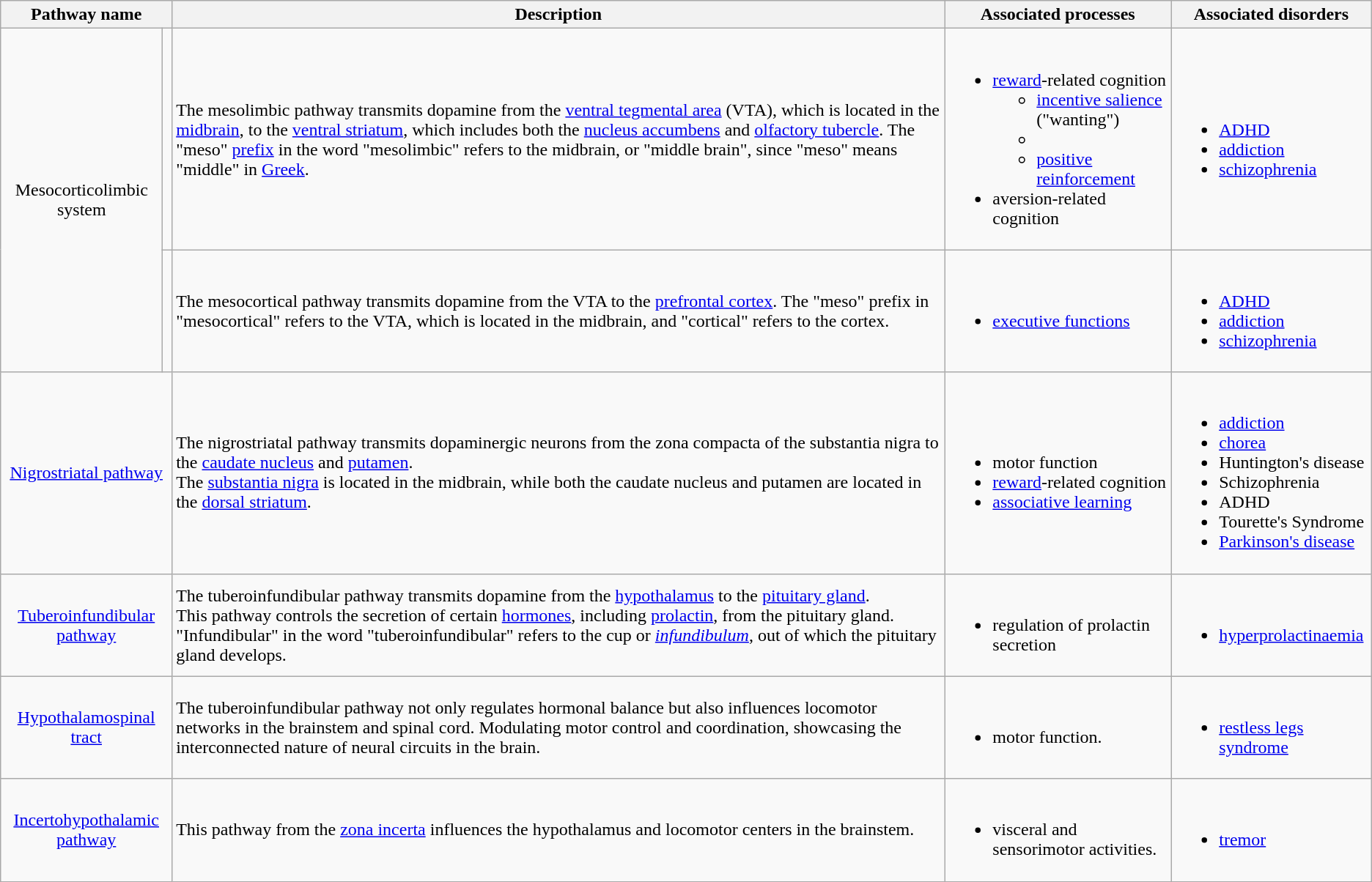<table class="wikitable">
<tr>
<th scope="col" colspan="2">Pathway name</th>
<th scope="col">Description</th>
<th scope="col">Associated processes</th>
<th scope="col">Associated disorders</th>
</tr>
<tr>
<td rowspan="2" style="text-align:center;">Mesocorticolimbic<br>system</td>
<td></td>
<td>The mesolimbic pathway transmits dopamine from the <a href='#'>ventral tegmental area</a> (VTA), which is located in the <a href='#'>midbrain</a>, to the <a href='#'>ventral striatum</a>, which includes both the <a href='#'>nucleus accumbens</a> and <a href='#'>olfactory tubercle</a>. The "meso" <a href='#'>prefix</a> in the word "mesolimbic" refers to the midbrain, or "middle brain", since "meso" means "middle" in <a href='#'>Greek</a>.</td>
<td><br><ul><li><a href='#'>reward</a>-related cognition<ul><li><a href='#'>incentive salience</a> ("wanting")</li><li></li><li><a href='#'>positive reinforcement</a></li></ul></li><li>aversion-related cognition</li></ul></td>
<td><br><ul><li><a href='#'>ADHD</a></li><li><a href='#'>addiction</a></li><li><a href='#'>schizophrenia</a></li></ul></td>
</tr>
<tr>
<td></td>
<td>The mesocortical pathway transmits dopamine from the VTA to the <a href='#'>prefrontal cortex</a>.  The "meso" prefix in "mesocortical" refers to the VTA, which is located in the midbrain, and "cortical" refers to the cortex.</td>
<td><br><ul><li><a href='#'>executive functions</a></li></ul></td>
<td><br><ul><li><a href='#'>ADHD</a></li><li><a href='#'>addiction</a></li><li><a href='#'>schizophrenia</a></li></ul></td>
</tr>
<tr>
<td colspan="2" style="text-align:center;"><a href='#'>Nigrostriatal pathway</a></td>
<td>The nigrostriatal pathway transmits dopaminergic neurons from the zona compacta of the substantia nigra to the <a href='#'>caudate nucleus</a> and <a href='#'>putamen</a>.<br>The <a href='#'>substantia nigra</a> is located in the midbrain, while both the caudate nucleus and putamen are located in the <a href='#'>dorsal striatum</a>.</td>
<td><br><ul><li>motor function</li><li><a href='#'>reward</a>-related cognition</li><li><a href='#'>associative learning</a></li></ul></td>
<td><br><ul><li><a href='#'>addiction</a></li><li><a href='#'>chorea</a></li><li>Huntington's disease</li><li>Schizophrenia</li><li>ADHD</li><li>Tourette's Syndrome</li><li><a href='#'>Parkinson's&nbsp;disease</a></li></ul></td>
</tr>
<tr>
<td colspan="2" style="text-align:center;"><a href='#'>Tuberoinfundibular pathway</a></td>
<td>The tuberoinfundibular pathway transmits dopamine from the <a href='#'>hypothalamus</a> to the <a href='#'>pituitary gland</a>.<br>This pathway controls the secretion of certain <a href='#'>hormones</a>, including <a href='#'>prolactin</a>, from the pituitary gland.<br>"Infundibular" in the word "tuberoinfundibular" refers to the cup or <a href='#'><em>infundibulum</em></a>, out of which the pituitary gland develops.</td>
<td><br><ul><li>regulation of prolactin secretion</li></ul></td>
<td><br><ul><li><a href='#'>hyperprolactinaemia</a></li></ul></td>
</tr>
<tr>
<td colspan="2" style="text-align:center;"><a href='#'>Hypothalamospinal tract</a></td>
<td>The tuberoinfundibular pathway not only regulates hormonal balance but also influences locomotor networks in the brainstem and spinal cord. Modulating motor control and coordination, showcasing the interconnected nature of neural circuits in the brain.</td>
<td><br><ul><li>motor function.</li></ul></td>
<td><br><ul><li><a href='#'>restless legs syndrome</a></li></ul></td>
</tr>
<tr>
<td colspan="2" style="text-align:center;"><a href='#'>Incertohypothalamic pathway</a></td>
<td>This pathway from the <a href='#'>zona incerta</a> influences the hypothalamus and locomotor centers in the brainstem.</td>
<td><br><ul><li>visceral and sensorimotor activities.</li></ul></td>
<td><br><ul><li><a href='#'>tremor</a></li></ul></td>
</tr>
</table>
